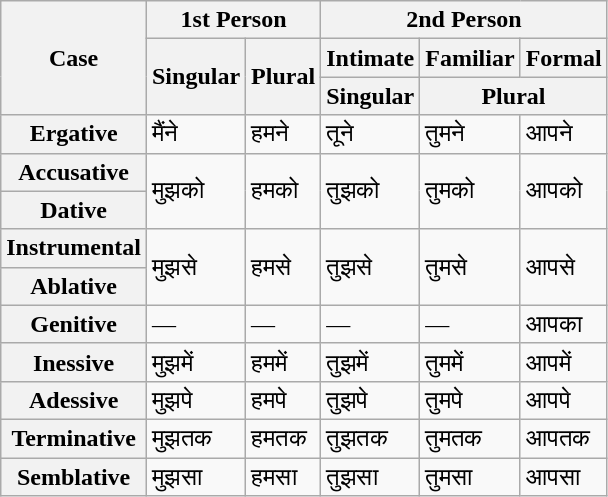<table class="wikitable">
<tr>
<th rowspan="3">Case</th>
<th colspan="2">1st Person</th>
<th colspan="3">2nd Person</th>
</tr>
<tr>
<th rowspan="2">Singular</th>
<th rowspan="2">Plural</th>
<th>Intimate</th>
<th>Familiar</th>
<th>Formal</th>
</tr>
<tr>
<th>Singular</th>
<th colspan="2">Plural</th>
</tr>
<tr>
<th>Ergative</th>
<td>मैंने<br></td>
<td>हमने<br></td>
<td>तूने<br></td>
<td>तुमने<br></td>
<td>आपने<br></td>
</tr>
<tr>
<th>Accusative</th>
<td rowspan="2">मुझको<br></td>
<td rowspan="2">हमको<br></td>
<td rowspan="2">तुझको<br></td>
<td rowspan="2">तुमको<br></td>
<td rowspan="2">आपको<br></td>
</tr>
<tr>
<th>Dative</th>
</tr>
<tr>
<th>Instrumental</th>
<td rowspan="2">मुझसे<br></td>
<td rowspan="2">हमसे<br></td>
<td rowspan="2">तुझसे<br></td>
<td rowspan="2">तुमसे<br></td>
<td rowspan="2">आपसे<br></td>
</tr>
<tr>
<th>Ablative</th>
</tr>
<tr>
<th>Genitive</th>
<td>—</td>
<td>—</td>
<td>—</td>
<td>—</td>
<td>आपका<br></td>
</tr>
<tr>
<th>Inessive</th>
<td>मुझमें<br></td>
<td>हममें<br></td>
<td>तुझमें<br></td>
<td>तुममें<br></td>
<td>आपमें<br></td>
</tr>
<tr>
<th>Adessive</th>
<td>मुझपे<br></td>
<td>हमपे<br></td>
<td>तुझपे<br></td>
<td>तुमपे<br></td>
<td>आपपे<br></td>
</tr>
<tr>
<th>Terminative</th>
<td>मुझतक<br></td>
<td>हमतक<br></td>
<td>तुझतक<br></td>
<td>तुमतक<br></td>
<td>आपतक<br></td>
</tr>
<tr>
<th>Semblative</th>
<td>मुझसा<br></td>
<td>हमसा<br></td>
<td>तुझसा<br></td>
<td>तुमसा<br></td>
<td>आपसा<br></td>
</tr>
</table>
